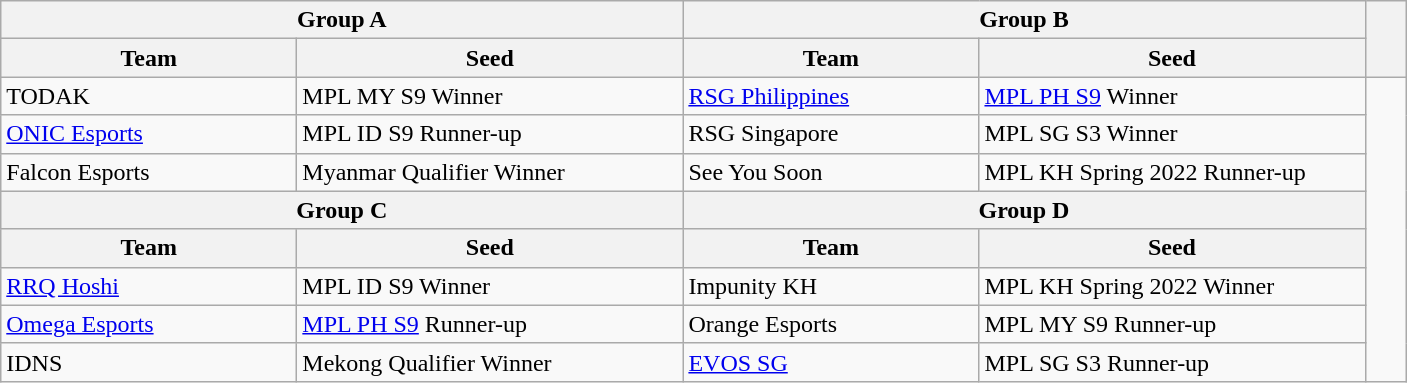<table class="wikitable">
<tr>
<th colspan="2">Group A</th>
<th colspan="2">Group B</th>
<th rowspan="2" width=20></th>
</tr>
<tr>
<th width=190>Team</th>
<th width=250>Seed</th>
<th width=190>Team</th>
<th width=250>Seed</th>
</tr>
<tr>
<td> TODAK</td>
<td>MPL MY S9 Winner</td>
<td> <a href='#'>RSG Philippines</a></td>
<td><a href='#'>MPL PH S9</a> Winner</td>
<td rowspan="8" align=center></td>
</tr>
<tr>
<td> <a href='#'>ONIC Esports</a></td>
<td>MPL ID S9 Runner-up</td>
<td> RSG Singapore</td>
<td>MPL SG S3 Winner</td>
</tr>
<tr>
<td> Falcon Esports</td>
<td>Myanmar Qualifier Winner</td>
<td> See You Soon</td>
<td>MPL KH Spring 2022 Runner-up</td>
</tr>
<tr>
<th colspan="2">Group C</th>
<th colspan="2">Group D</th>
</tr>
<tr>
<th width=190>Team</th>
<th width=250>Seed</th>
<th width=190>Team</th>
<th width=250>Seed</th>
</tr>
<tr>
<td> <a href='#'>RRQ Hoshi</a></td>
<td>MPL ID S9 Winner</td>
<td> Impunity KH</td>
<td>MPL KH Spring 2022 Winner</td>
</tr>
<tr>
<td> <a href='#'>Omega Esports</a></td>
<td><a href='#'>MPL PH S9</a> Runner-up</td>
<td> Orange Esports</td>
<td>MPL MY S9 Runner-up</td>
</tr>
<tr>
<td> IDNS</td>
<td>Mekong Qualifier Winner</td>
<td> <a href='#'>EVOS SG</a></td>
<td>MPL SG S3 Runner-up</td>
</tr>
</table>
